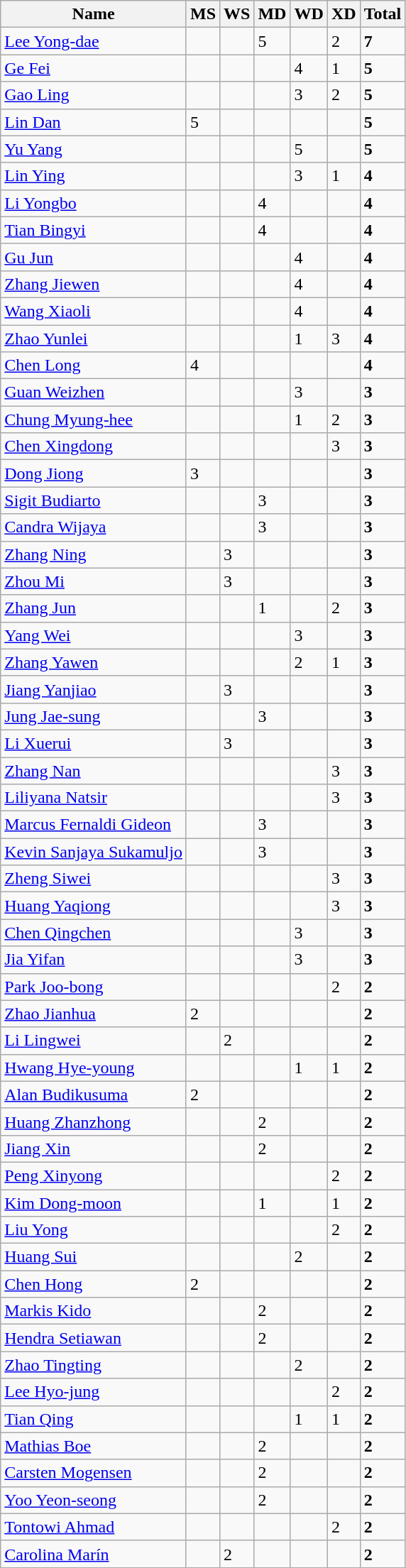<table class="wikitable sortable">
<tr>
<th>Name</th>
<th>MS</th>
<th>WS</th>
<th>MD</th>
<th>WD</th>
<th>XD</th>
<th>Total</th>
</tr>
<tr>
<td> <a href='#'>Lee Yong-dae</a></td>
<td></td>
<td></td>
<td>5</td>
<td></td>
<td>2</td>
<td><strong>7</strong></td>
</tr>
<tr>
<td> <a href='#'>Ge Fei</a></td>
<td></td>
<td></td>
<td></td>
<td>4</td>
<td>1</td>
<td><strong>5</strong></td>
</tr>
<tr>
<td> <a href='#'>Gao Ling</a></td>
<td></td>
<td></td>
<td></td>
<td>3</td>
<td>2</td>
<td><strong>5</strong></td>
</tr>
<tr>
<td> <a href='#'>Lin Dan</a></td>
<td>5</td>
<td></td>
<td></td>
<td></td>
<td></td>
<td><strong>5</strong></td>
</tr>
<tr>
<td> <a href='#'>Yu Yang</a></td>
<td></td>
<td></td>
<td></td>
<td>5</td>
<td></td>
<td><strong>5</strong></td>
</tr>
<tr>
<td> <a href='#'>Lin Ying</a></td>
<td></td>
<td></td>
<td></td>
<td>3</td>
<td>1</td>
<td><strong>4</strong></td>
</tr>
<tr>
<td> <a href='#'>Li Yongbo</a></td>
<td></td>
<td></td>
<td>4</td>
<td></td>
<td></td>
<td><strong>4</strong></td>
</tr>
<tr>
<td> <a href='#'>Tian Bingyi</a></td>
<td></td>
<td></td>
<td>4</td>
<td></td>
<td></td>
<td><strong>4</strong></td>
</tr>
<tr>
<td> <a href='#'>Gu Jun</a></td>
<td></td>
<td></td>
<td></td>
<td>4</td>
<td></td>
<td><strong>4</strong></td>
</tr>
<tr>
<td> <a href='#'>Zhang Jiewen</a></td>
<td></td>
<td></td>
<td></td>
<td>4</td>
<td></td>
<td><strong>4</strong></td>
</tr>
<tr>
<td> <a href='#'>Wang Xiaoli</a></td>
<td></td>
<td></td>
<td></td>
<td>4</td>
<td></td>
<td><strong>4</strong></td>
</tr>
<tr>
<td> <a href='#'>Zhao Yunlei</a></td>
<td></td>
<td></td>
<td></td>
<td>1</td>
<td>3</td>
<td><strong>4</strong></td>
</tr>
<tr>
<td> <a href='#'>Chen Long</a></td>
<td>4</td>
<td></td>
<td></td>
<td></td>
<td></td>
<td><strong>4</strong></td>
</tr>
<tr>
<td> <a href='#'>Guan Weizhen</a></td>
<td></td>
<td></td>
<td></td>
<td>3</td>
<td></td>
<td><strong>3</strong></td>
</tr>
<tr>
<td> <a href='#'>Chung Myung-hee</a></td>
<td></td>
<td></td>
<td></td>
<td>1</td>
<td>2</td>
<td><strong>3</strong></td>
</tr>
<tr>
<td> <a href='#'>Chen Xingdong</a></td>
<td></td>
<td></td>
<td></td>
<td></td>
<td>3</td>
<td><strong>3</strong></td>
</tr>
<tr>
<td> <a href='#'>Dong Jiong</a></td>
<td>3</td>
<td></td>
<td></td>
<td></td>
<td></td>
<td><strong>3</strong></td>
</tr>
<tr>
<td> <a href='#'>Sigit Budiarto</a></td>
<td></td>
<td></td>
<td>3</td>
<td></td>
<td></td>
<td><strong>3</strong></td>
</tr>
<tr>
<td> <a href='#'>Candra Wijaya</a></td>
<td></td>
<td></td>
<td>3</td>
<td></td>
<td></td>
<td><strong>3</strong></td>
</tr>
<tr>
<td> <a href='#'>Zhang Ning</a></td>
<td></td>
<td>3</td>
<td></td>
<td></td>
<td></td>
<td><strong>3</strong></td>
</tr>
<tr>
<td> <a href='#'>Zhou Mi</a></td>
<td></td>
<td>3</td>
<td></td>
<td></td>
<td></td>
<td><strong>3</strong></td>
</tr>
<tr>
<td> <a href='#'>Zhang Jun</a></td>
<td></td>
<td></td>
<td>1</td>
<td></td>
<td>2</td>
<td><strong>3</strong></td>
</tr>
<tr>
<td> <a href='#'>Yang Wei</a></td>
<td></td>
<td></td>
<td></td>
<td>3</td>
<td></td>
<td><strong>3</strong></td>
</tr>
<tr>
<td> <a href='#'>Zhang Yawen</a></td>
<td></td>
<td></td>
<td></td>
<td>2</td>
<td>1</td>
<td><strong>3</strong></td>
</tr>
<tr>
<td> <a href='#'>Jiang Yanjiao</a></td>
<td></td>
<td>3</td>
<td></td>
<td></td>
<td></td>
<td><strong>3</strong></td>
</tr>
<tr>
<td> <a href='#'>Jung Jae-sung</a></td>
<td></td>
<td></td>
<td>3</td>
<td></td>
<td></td>
<td><strong>3</strong></td>
</tr>
<tr>
<td> <a href='#'>Li Xuerui</a></td>
<td></td>
<td>3</td>
<td></td>
<td></td>
<td></td>
<td><strong>3</strong></td>
</tr>
<tr>
<td> <a href='#'>Zhang Nan</a></td>
<td></td>
<td></td>
<td></td>
<td></td>
<td>3</td>
<td><strong>3</strong></td>
</tr>
<tr>
<td> <a href='#'>Liliyana Natsir</a></td>
<td></td>
<td></td>
<td></td>
<td></td>
<td>3</td>
<td><strong>3</strong></td>
</tr>
<tr>
<td> <a href='#'>Marcus Fernaldi Gideon</a></td>
<td></td>
<td></td>
<td>3</td>
<td></td>
<td></td>
<td><strong>3</strong></td>
</tr>
<tr>
<td> <a href='#'>Kevin Sanjaya Sukamuljo</a></td>
<td></td>
<td></td>
<td>3</td>
<td></td>
<td></td>
<td><strong>3</strong></td>
</tr>
<tr>
<td> <a href='#'>Zheng Siwei</a></td>
<td></td>
<td></td>
<td></td>
<td></td>
<td>3</td>
<td><strong>3</strong></td>
</tr>
<tr>
<td> <a href='#'>Huang Yaqiong</a></td>
<td></td>
<td></td>
<td></td>
<td></td>
<td>3</td>
<td><strong>3</strong></td>
</tr>
<tr>
<td> <a href='#'>Chen Qingchen</a></td>
<td></td>
<td></td>
<td></td>
<td>3</td>
<td></td>
<td><strong>3</strong></td>
</tr>
<tr>
<td> <a href='#'>Jia Yifan</a></td>
<td></td>
<td></td>
<td></td>
<td>3</td>
<td></td>
<td><strong>3</strong></td>
</tr>
<tr>
<td> <a href='#'>Park Joo-bong</a></td>
<td></td>
<td></td>
<td></td>
<td></td>
<td>2</td>
<td><strong>2</strong></td>
</tr>
<tr>
<td> <a href='#'>Zhao Jianhua</a></td>
<td>2</td>
<td></td>
<td></td>
<td></td>
<td></td>
<td><strong>2</strong></td>
</tr>
<tr>
<td> <a href='#'>Li Lingwei</a></td>
<td></td>
<td>2</td>
<td></td>
<td></td>
<td></td>
<td><strong>2</strong></td>
</tr>
<tr>
<td> <a href='#'>Hwang Hye-young</a></td>
<td></td>
<td></td>
<td></td>
<td>1</td>
<td>1</td>
<td><strong>2</strong></td>
</tr>
<tr>
<td> <a href='#'>Alan Budikusuma</a></td>
<td>2</td>
<td></td>
<td></td>
<td></td>
<td></td>
<td><strong>2</strong></td>
</tr>
<tr>
<td> <a href='#'>Huang Zhanzhong</a></td>
<td></td>
<td></td>
<td>2</td>
<td></td>
<td></td>
<td><strong>2</strong></td>
</tr>
<tr>
<td> <a href='#'>Jiang Xin</a></td>
<td></td>
<td></td>
<td>2</td>
<td></td>
<td></td>
<td><strong>2</strong></td>
</tr>
<tr>
<td> <a href='#'>Peng Xinyong</a></td>
<td></td>
<td></td>
<td></td>
<td></td>
<td>2</td>
<td><strong>2</strong></td>
</tr>
<tr>
<td> <a href='#'>Kim Dong-moon</a></td>
<td></td>
<td></td>
<td>1</td>
<td></td>
<td>1</td>
<td><strong>2</strong></td>
</tr>
<tr>
<td> <a href='#'>Liu Yong</a></td>
<td></td>
<td></td>
<td></td>
<td></td>
<td>2</td>
<td><strong>2</strong></td>
</tr>
<tr>
<td> <a href='#'>Huang Sui</a></td>
<td></td>
<td></td>
<td></td>
<td>2</td>
<td></td>
<td><strong>2</strong></td>
</tr>
<tr>
<td> <a href='#'>Chen Hong</a></td>
<td>2</td>
<td></td>
<td></td>
<td></td>
<td></td>
<td><strong>2</strong></td>
</tr>
<tr>
<td> <a href='#'>Markis Kido</a></td>
<td></td>
<td></td>
<td>2</td>
<td></td>
<td></td>
<td><strong>2</strong></td>
</tr>
<tr>
<td> <a href='#'>Hendra Setiawan</a></td>
<td></td>
<td></td>
<td>2</td>
<td></td>
<td></td>
<td><strong>2</strong></td>
</tr>
<tr>
<td> <a href='#'>Zhao Tingting</a></td>
<td></td>
<td></td>
<td></td>
<td>2</td>
<td></td>
<td><strong>2</strong></td>
</tr>
<tr>
<td> <a href='#'>Lee Hyo-jung</a></td>
<td></td>
<td></td>
<td></td>
<td></td>
<td>2</td>
<td><strong>2</strong></td>
</tr>
<tr>
<td> <a href='#'>Tian Qing</a></td>
<td></td>
<td></td>
<td></td>
<td>1</td>
<td>1</td>
<td><strong>2</strong></td>
</tr>
<tr>
<td> <a href='#'>Mathias Boe</a></td>
<td></td>
<td></td>
<td>2</td>
<td></td>
<td></td>
<td><strong>2</strong></td>
</tr>
<tr>
<td> <a href='#'>Carsten Mogensen</a></td>
<td></td>
<td></td>
<td>2</td>
<td></td>
<td></td>
<td><strong>2</strong></td>
</tr>
<tr>
<td> <a href='#'>Yoo Yeon-seong</a></td>
<td></td>
<td></td>
<td>2</td>
<td></td>
<td></td>
<td><strong>2</strong></td>
</tr>
<tr>
<td> <a href='#'>Tontowi Ahmad</a></td>
<td></td>
<td></td>
<td></td>
<td></td>
<td>2</td>
<td><strong>2</strong></td>
</tr>
<tr>
<td> <a href='#'>Carolina Marín</a></td>
<td></td>
<td>2</td>
<td></td>
<td></td>
<td></td>
<td><strong>2</strong></td>
</tr>
</table>
